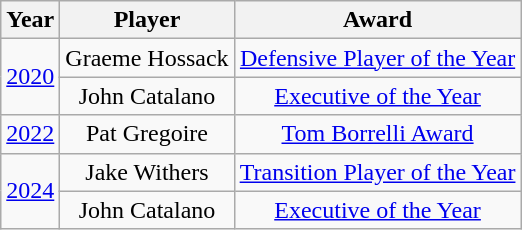<table class="wikitable">
<tr>
<th>Year</th>
<th>Player</th>
<th>Award</th>
</tr>
<tr style="text-align:center">
<td rowspan="2"><a href='#'>2020</a></td>
<td>Graeme Hossack</td>
<td><a href='#'>Defensive Player of the Year</a></td>
</tr>
<tr style="text-align:center">
<td>John Catalano</td>
<td><a href='#'>Executive of the Year</a></td>
</tr>
<tr style="text-align:center">
<td><a href='#'>2022</a></td>
<td>Pat Gregoire</td>
<td><a href='#'>Tom Borrelli Award</a></td>
</tr>
<tr style="text-align:center">
<td rowspan="2"><a href='#'>2024</a></td>
<td>Jake Withers</td>
<td><a href='#'>Transition Player of the Year</a></td>
</tr>
<tr style="text-align:center">
<td>John Catalano</td>
<td><a href='#'>Executive of the Year</a></td>
</tr>
</table>
